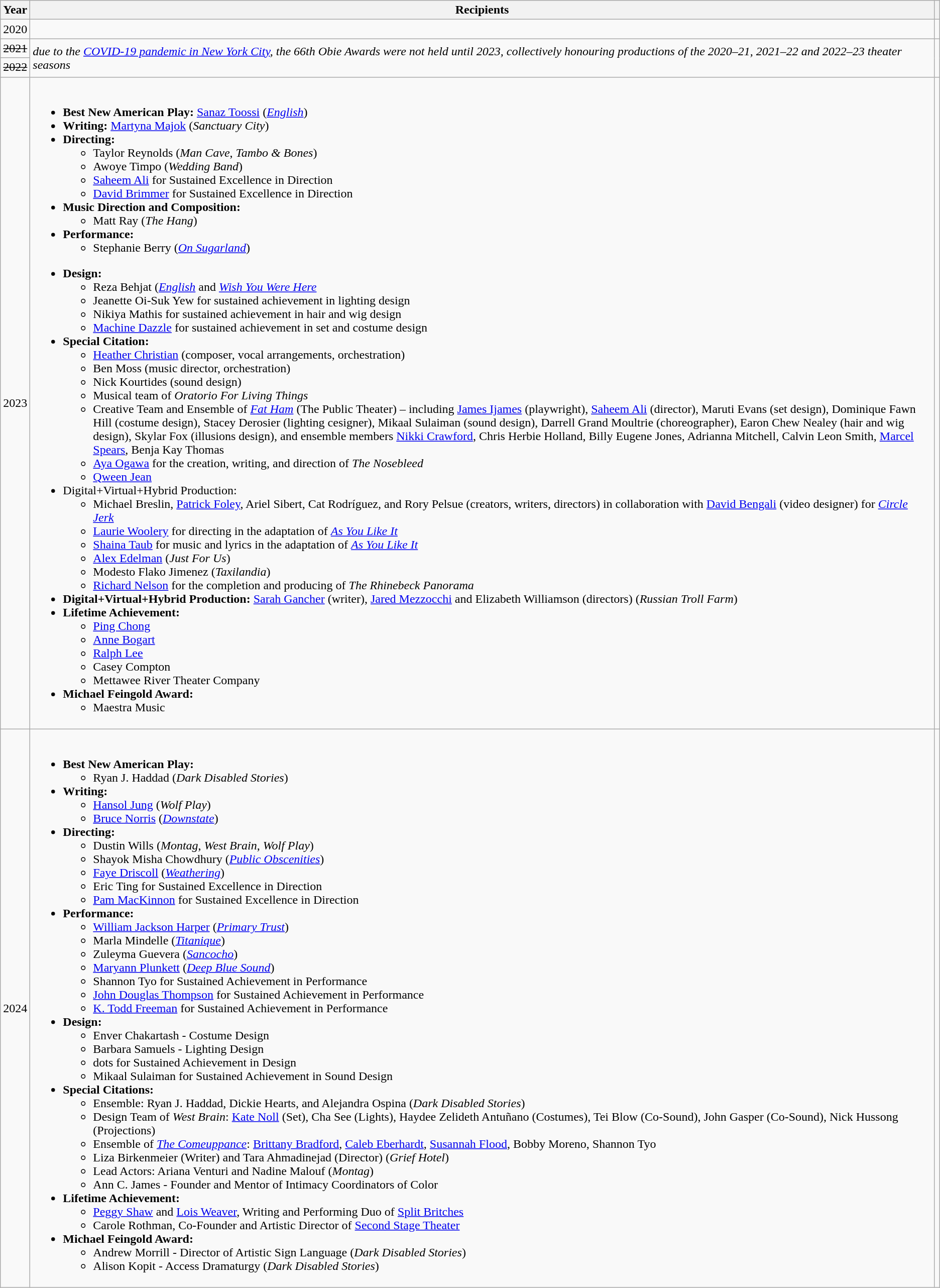<table class="wikitable">
<tr>
<th>Year</th>
<th>Recipients</th>
<th></th>
</tr>
<tr>
<td>2020</td>
<td></td>
<td></td>
</tr>
<tr>
<td><s>2021</s></td>
<td rowspan="2"><em>due to the <a href='#'>COVID-19 pandemic in New York City</a>, the 66th Obie Awards were not held until 2023, collectively honouring productions of the 2020–21, 2021–22 and 2022–23 theater seasons</em></td>
<td rowspan="2"></td>
</tr>
<tr>
<td><s>2022</s></td>
</tr>
<tr>
<td>2023</td>
<td><br><ul><li><strong>Best New American Play:</strong> <a href='#'>Sanaz Toossi</a> (<em><a href='#'>English</a></em>)</li><li><strong>Writing:</strong> <a href='#'>Martyna Majok</a> (<em>Sanctuary City</em>)</li><li><strong>Directing:</strong><ul><li>Taylor Reynolds (<em>Man Cave</em>, <em>Tambo & Bones</em>)</li><li>Awoye Timpo (<em>Wedding Band</em>)</li><li><a href='#'>Saheem Ali</a> for Sustained Excellence in Direction</li><li><a href='#'>David Brimmer</a> for Sustained Excellence in Direction</li></ul></li><li><strong>Music Direction and Composition:</strong><ul><li>Matt Ray (<em>The Hang</em>)</li></ul></li><li><strong>Performance:</strong><ul><li>Stephanie Berry (<em><a href='#'>On Sugarland</a></em>)</li></ul></li></ul><ul><li><strong>Design:</strong><ul><li>Reza Behjat (<em><a href='#'>English</a></em> and <em><a href='#'>Wish You Were Here</a></em></li><li>Jeanette Oi-Suk Yew for sustained achievement in lighting design</li><li>Nikiya Mathis for sustained achievement in hair and wig design</li><li><a href='#'>Machine Dazzle</a> for sustained achievement in set and costume design</li></ul></li><li><strong>Special Citation:</strong><ul><li><a href='#'>Heather Christian</a> (composer, vocal arrangements, orchestration)</li><li>Ben Moss (music director, orchestration)</li><li>Nick Kourtides (sound design)</li><li>Musical team of <em>Oratorio For Living Things</em></li><li>Creative Team and Ensemble of <em><a href='#'>Fat Ham</a></em> (The Public Theater) – including <a href='#'>James Ijames</a> (playwright), <a href='#'>Saheem Ali</a> (director), Maruti Evans (set design), Dominique Fawn Hill (costume design), Stacey Derosier (lighting cesigner), Mikaal Sulaiman (sound design), Darrell Grand Moultrie (choreographer), Earon Chew Nealey (hair and wig design), Skylar Fox (illusions design), and ensemble members <a href='#'>Nikki Crawford</a>, Chris Herbie Holland, Billy Eugene Jones, Adrianna Mitchell, Calvin Leon Smith, <a href='#'>Marcel Spears</a>, Benja Kay Thomas</li><li><a href='#'>Aya Ogawa</a> for the creation, writing, and direction of <em>The Nosebleed</em></li><li><a href='#'>Qween Jean</a></li></ul></li><li>Digital+Virtual+Hybrid Production:<ul><li>Michael Breslin, <a href='#'>Patrick Foley</a>, Ariel Sibert, Cat Rodríguez, and Rory Pelsue (creators, writers, directors) in collaboration with <a href='#'>David Bengali</a> (video designer) for <em><a href='#'>Circle Jerk</a></em></li><li><a href='#'>Laurie Woolery</a> for directing in the adaptation of <em><a href='#'>As You Like It</a></em></li><li><a href='#'>Shaina Taub</a> for music and lyrics in the adaptation of <em><a href='#'>As You Like It</a></em></li><li><a href='#'>Alex Edelman</a> (<em>Just For Us</em>)</li><li>Modesto Flako Jimenez (<em>Taxilandia</em>)</li><li><a href='#'>Richard Nelson</a> for the completion and producing of <em>The Rhinebeck Panorama</em></li></ul></li><li><strong>Digital+Virtual+Hybrid Production:</strong> <a href='#'>Sarah Gancher</a> (writer), <a href='#'>Jared Mezzocchi</a> and Elizabeth Williamson (directors) (<em>Russian Troll Farm</em>)</li><li><strong>Lifetime Achievement:</strong><ul><li><a href='#'>Ping Chong</a></li><li><a href='#'>Anne Bogart</a></li><li><a href='#'>Ralph Lee</a></li><li>Casey Compton</li><li>Mettawee River Theater Company</li></ul></li><li><strong>Michael Feingold Award:</strong><ul><li>Maestra Music</li></ul></li></ul></td>
<td></td>
</tr>
<tr>
<td>2024</td>
<td><br><ul><li><strong>Best New American Play:</strong><ul><li>Ryan J. Haddad (<em>Dark Disabled Stories</em>)</li></ul></li><li><strong>Writing:</strong><ul><li><a href='#'>Hansol Jung</a> (<em>Wolf Play</em>)</li><li><a href='#'>Bruce Norris</a> (<em><a href='#'>Downstate</a></em>)</li></ul></li><li><strong>Directing:</strong><ul><li>Dustin Wills (<em>Montag</em>, <em>West Brain</em>, <em>Wolf Play</em>)</li><li>Shayok Misha Chowdhury (<em><a href='#'>Public Obscenities</a></em>)</li><li><a href='#'>Faye Driscoll</a> (<em><a href='#'>Weathering</a></em>)</li><li>Eric Ting for Sustained Excellence in Direction</li><li><a href='#'>Pam MacKinnon</a> for Sustained Excellence in Direction</li></ul></li><li><strong>Performance:</strong><ul><li><a href='#'>William Jackson Harper</a> (<em><a href='#'>Primary Trust</a></em>)</li><li>Marla Mindelle (<em><a href='#'>Titanique</a></em>)</li><li>Zuleyma Guevera (<em><a href='#'>Sancocho</a></em>)</li><li><a href='#'>Maryann Plunkett</a> (<em><a href='#'>Deep Blue Sound</a></em>)</li><li>Shannon Tyo for Sustained Achievement in Performance</li><li><a href='#'>John Douglas Thompson</a> for Sustained Achievement in Performance</li><li><a href='#'>K. Todd Freeman</a> for Sustained Achievement in Performance</li></ul></li><li><strong>Design:</strong><ul><li>Enver Chakartash - Costume Design</li><li>Barbara Samuels - Lighting Design</li><li>dots for Sustained Achievement in Design</li><li>Mikaal Sulaiman for Sustained Achievement in Sound Design</li></ul></li><li><strong>Special Citations:</strong><ul><li>Ensemble: Ryan J. Haddad, Dickie Hearts, and Alejandra Ospina (<em>Dark Disabled Stories</em>)</li><li>Design Team of <em>West Brain</em>: <a href='#'>Kate Noll</a> (Set), Cha See (Lights), Haydee Zelideth Antuñano (Costumes), Tei Blow (Co-Sound), John Gasper (Co-Sound), Nick Hussong (Projections)</li><li>Ensemble of <em><a href='#'>The Comeuppance</a></em>: <a href='#'>Brittany Bradford</a>, <a href='#'>Caleb Eberhardt</a>, <a href='#'>Susannah Flood</a>, Bobby Moreno, Shannon Tyo</li><li>Liza Birkenmeier (Writer) and Tara Ahmadinejad (Director) (<em>Grief Hotel</em>)</li><li>Lead Actors: Ariana Venturi and Nadine Malouf (<em>Montag</em>)</li><li>Ann C. James - Founder and Mentor of Intimacy Coordinators of Color</li></ul></li><li><strong>Lifetime Achievement:</strong><ul><li><a href='#'>Peggy Shaw</a> and <a href='#'>Lois Weaver</a>, Writing and Performing Duo of <a href='#'>Split Britches</a></li><li>Carole Rothman, Co-Founder and Artistic Director of <a href='#'>Second Stage Theater</a></li></ul></li><li><strong>Michael Feingold Award:</strong><ul><li>Andrew Morrill - Director of Artistic Sign Language (<em>Dark Disabled Stories</em>)</li><li>Alison Kopit - Access Dramaturgy (<em>Dark Disabled Stories</em>)</li></ul></li></ul></td>
<td></td>
</tr>
</table>
